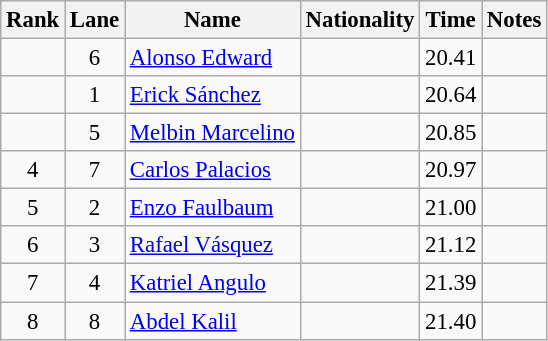<table class="wikitable sortable" style="text-align:center;font-size:95%">
<tr>
<th>Rank</th>
<th>Lane</th>
<th>Name</th>
<th>Nationality</th>
<th>Time</th>
<th>Notes</th>
</tr>
<tr>
<td></td>
<td>6</td>
<td align=left><a href='#'>Alonso Edward</a></td>
<td align=left></td>
<td>20.41</td>
<td></td>
</tr>
<tr>
<td></td>
<td>1</td>
<td align=left><a href='#'>Erick Sánchez</a></td>
<td align=left></td>
<td>20.64</td>
<td></td>
</tr>
<tr>
<td></td>
<td>5</td>
<td align=left><a href='#'>Melbin Marcelino</a></td>
<td align=left></td>
<td>20.85</td>
<td></td>
</tr>
<tr>
<td>4</td>
<td>7</td>
<td align=left><a href='#'>Carlos Palacios</a></td>
<td align=left></td>
<td>20.97</td>
<td></td>
</tr>
<tr>
<td>5</td>
<td>2</td>
<td align=left><a href='#'>Enzo Faulbaum</a></td>
<td align=left></td>
<td>21.00</td>
<td></td>
</tr>
<tr>
<td>6</td>
<td>3</td>
<td align=left><a href='#'>Rafael Vásquez</a></td>
<td align=left></td>
<td>21.12</td>
<td></td>
</tr>
<tr>
<td>7</td>
<td>4</td>
<td align=left><a href='#'>Katriel Angulo</a></td>
<td align=left></td>
<td>21.39</td>
<td></td>
</tr>
<tr>
<td>8</td>
<td>8</td>
<td align=left><a href='#'>Abdel Kalil</a></td>
<td align=left></td>
<td>21.40</td>
<td></td>
</tr>
</table>
